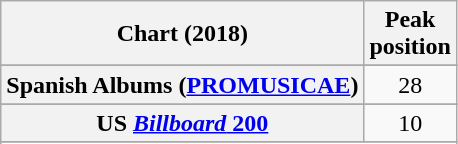<table class="wikitable sortable plainrowheaders" style="text-align:center">
<tr>
<th scope="col">Chart (2018)</th>
<th scope="col">Peak<br> position</th>
</tr>
<tr>
</tr>
<tr>
</tr>
<tr>
</tr>
<tr>
</tr>
<tr>
</tr>
<tr>
</tr>
<tr>
</tr>
<tr>
</tr>
<tr>
</tr>
<tr>
<th scope="row">Spanish Albums (<a href='#'>PROMUSICAE</a>)</th>
<td>28</td>
</tr>
<tr>
</tr>
<tr>
</tr>
<tr>
</tr>
<tr>
<th scope="row">US <a href='#'><em>Billboard</em> 200</a></th>
<td>10</td>
</tr>
<tr>
</tr>
<tr>
</tr>
</table>
